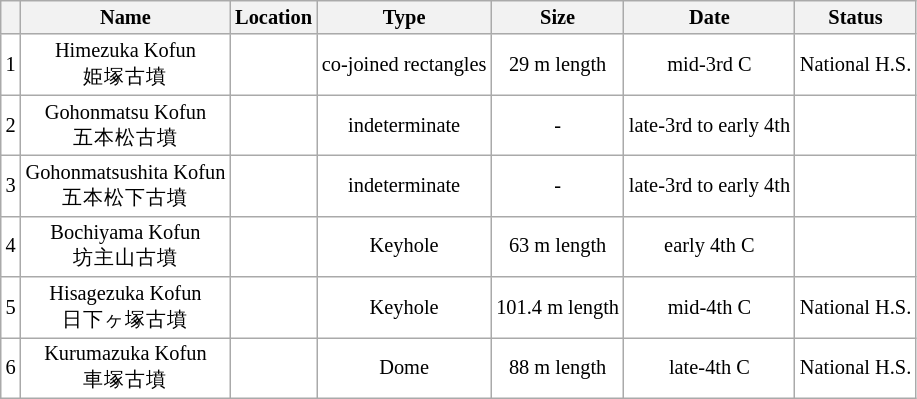<table class="wikitable"style="text-align:center;background:#ffffff;white-space:nowrap;font-size:85%">
<tr>
<th></th>
<th>Name</th>
<th>Location</th>
<th>Type</th>
<th>Size</th>
<th>Date</th>
<th>Status</th>
</tr>
<tr>
<td>1</td>
<td>Himezuka Kofun<br>姫塚古墳</td>
<td></td>
<td>co-joined rectangles</td>
<td>29 m length</td>
<td>mid-3rd C</td>
<td>National H.S.</td>
</tr>
<tr>
<td>2</td>
<td>Gohonmatsu Kofun<br>五本松古墳</td>
<td></td>
<td>indeterminate</td>
<td>-</td>
<td>late-3rd to early 4th</td>
<td></td>
</tr>
<tr>
<td>3</td>
<td>Gohonmatsushita Kofun<br>五本松下古墳</td>
<td></td>
<td>indeterminate</td>
<td>-</td>
<td>late-3rd to early 4th</td>
<td></td>
</tr>
<tr>
<td>4</td>
<td>Bochiyama Kofun<br>坊主山古墳</td>
<td></td>
<td>Keyhole</td>
<td>63 m length</td>
<td>early 4th C</td>
<td></td>
</tr>
<tr>
<td>5</td>
<td>Hisagezuka Kofun<br>日下ヶ塚古墳</td>
<td></td>
<td>Keyhole</td>
<td>101.4 m length</td>
<td>mid-4th C</td>
<td>National H.S.</td>
</tr>
<tr>
<td>6</td>
<td>Kurumazuka Kofun<br>車塚古墳</td>
<td></td>
<td>Dome</td>
<td>88 m length</td>
<td>late-4th C</td>
<td>National H.S.</td>
</tr>
</table>
